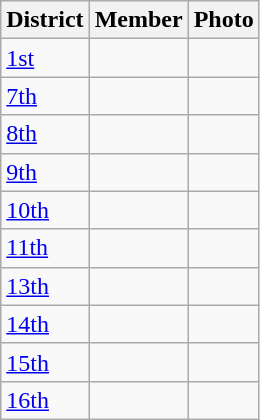<table class="wikitable sortable">
<tr>
<th>District</th>
<th>Member</th>
<th>Photo</th>
</tr>
<tr>
<td><a href='#'>1st</a></td>
<td></td>
<td></td>
</tr>
<tr>
<td><a href='#'>7th</a></td>
<td></td>
<td></td>
</tr>
<tr>
<td><a href='#'>8th</a></td>
<td></td>
<td></td>
</tr>
<tr>
<td><a href='#'>9th</a></td>
<td></td>
<td></td>
</tr>
<tr>
<td><a href='#'>10th</a></td>
<td></td>
<td></td>
</tr>
<tr>
<td><a href='#'>11th</a></td>
<td></td>
<td></td>
</tr>
<tr>
<td><a href='#'>13th</a></td>
<td></td>
<td></td>
</tr>
<tr>
<td><a href='#'>14th</a></td>
<td></td>
<td></td>
</tr>
<tr>
<td><a href='#'>15th</a></td>
<td></td>
<td></td>
</tr>
<tr>
<td><a href='#'>16th</a></td>
<td></td>
<td></td>
</tr>
</table>
